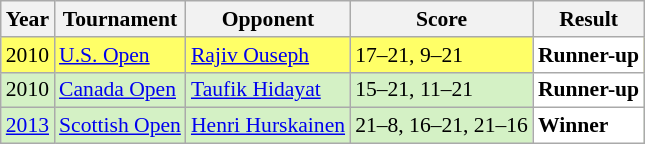<table class="sortable wikitable" style="font-size: 90%;">
<tr>
<th>Year</th>
<th>Tournament</th>
<th>Opponent</th>
<th>Score</th>
<th>Result</th>
</tr>
<tr style="background:#FFFF67">
<td align="center">2010</td>
<td align="left"><a href='#'>U.S. Open</a></td>
<td align="left"> <a href='#'>Rajiv Ouseph</a></td>
<td align="left">17–21, 9–21</td>
<td style="text-align:left; background:white"> <strong>Runner-up</strong></td>
</tr>
<tr style="background:#D4F1C5">
<td align="center">2010</td>
<td align="left"><a href='#'>Canada Open</a></td>
<td align="left"> <a href='#'>Taufik Hidayat</a></td>
<td align="left">15–21, 11–21</td>
<td style="text-align:left; background:white"> <strong>Runner-up</strong></td>
</tr>
<tr style="background:#D4F1C5">
<td align="center"><a href='#'>2013</a></td>
<td align="left"><a href='#'>Scottish Open</a></td>
<td align="left"> <a href='#'>Henri Hurskainen</a></td>
<td align="left">21–8, 16–21, 21–16</td>
<td style="text-align:left; background:white"> <strong>Winner</strong></td>
</tr>
</table>
